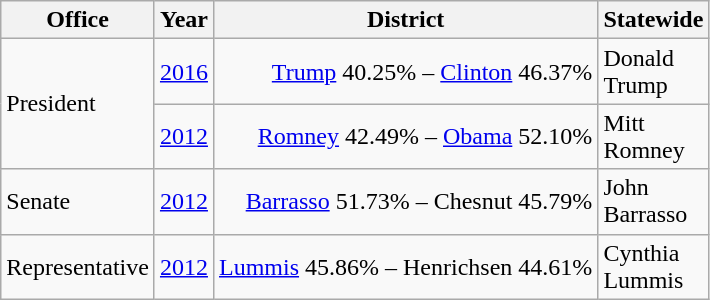<table class=wikitable>
<tr>
<th>Office</th>
<th>Year</th>
<th>District</th>
<th>Statewide</th>
</tr>
<tr>
<td rowspan="2">President</td>
<td><a href='#'>2016</a></td>
<td align="right" ><a href='#'>Trump</a> 40.25% – <a href='#'>Clinton</a> 46.37%</td>
<td>Donald<br>Trump</td>
</tr>
<tr>
<td><a href='#'>2012</a></td>
<td align="right" ><a href='#'>Romney</a> 42.49% – <a href='#'>Obama</a> 52.10%</td>
<td>Mitt<br>Romney</td>
</tr>
<tr>
<td>Senate</td>
<td><a href='#'>2012</a></td>
<td align="right" ><a href='#'>Barrasso</a> 51.73% – Chesnut 45.79%</td>
<td>John<br>Barrasso</td>
</tr>
<tr>
<td>Representative</td>
<td><a href='#'>2012</a></td>
<td align="right" ><a href='#'>Lummis</a> 45.86% – Henrichsen 44.61%</td>
<td>Cynthia<br>Lummis</td>
</tr>
</table>
